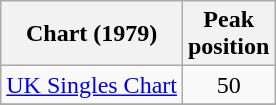<table class="wikitable sortable">
<tr>
<th>Chart (1979)</th>
<th>Peak<br>position</th>
</tr>
<tr>
<td><a href='#'>UK Singles Chart</a></td>
<td align="center">50</td>
</tr>
<tr>
</tr>
</table>
